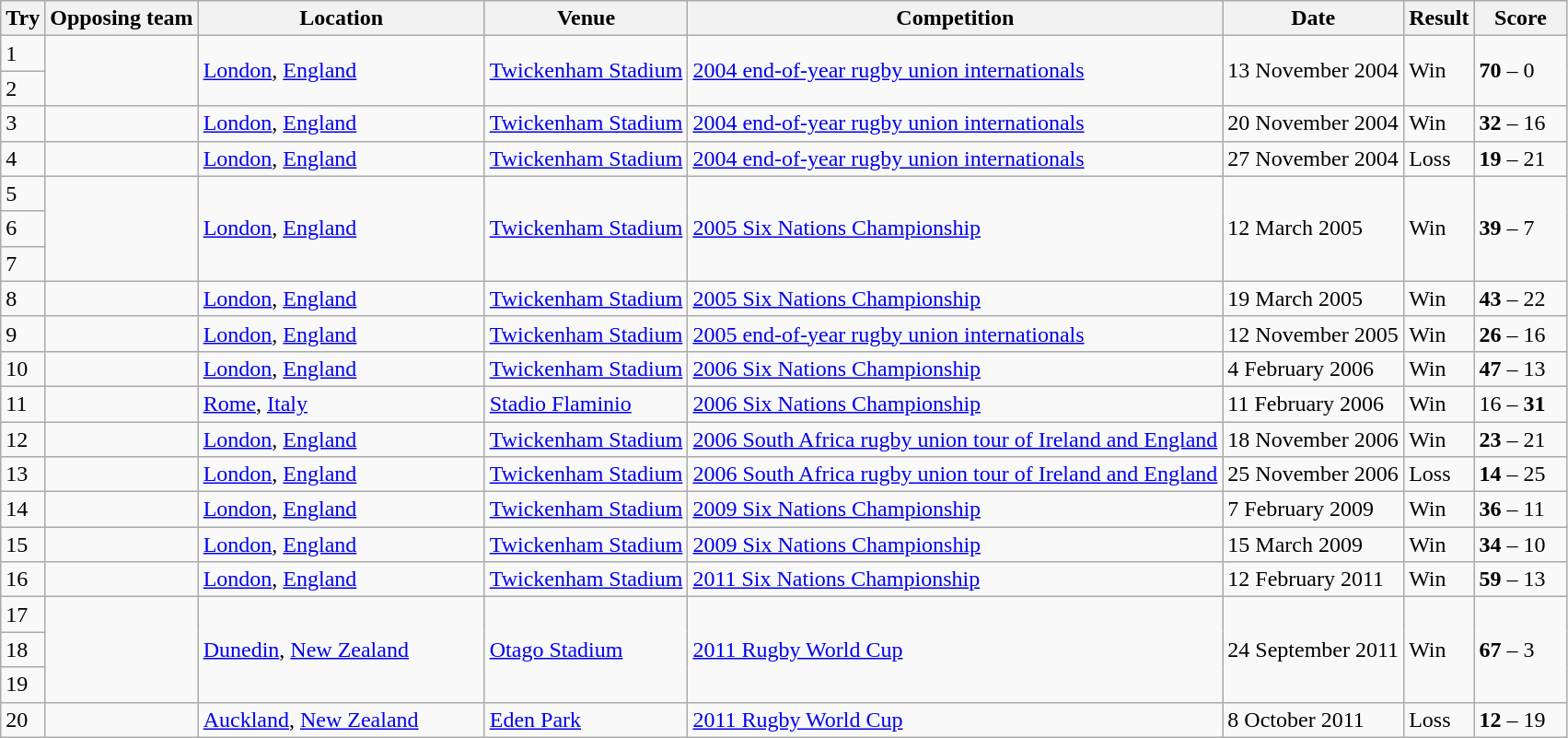<table class="wikitable" style="font-size:100%">
<tr>
<th>Try</th>
<th>Opposing team</th>
<th scope="col" style="min-width: 200px; max-width: 1000px;">Location</th>
<th>Venue</th>
<th>Competition</th>
<th>Date</th>
<th>Result</th>
<th scope="col" style="min-width: 60px; max-width: 300px;">Score</th>
</tr>
<tr>
<td>1</td>
<td rowspan="2"></td>
<td rowspan="2"><a href='#'>London</a>, <a href='#'>England</a></td>
<td rowspan="2"><a href='#'>Twickenham Stadium</a></td>
<td rowspan="2"><a href='#'>2004 end-of-year rugby union internationals</a></td>
<td rowspan="2">13 November 2004</td>
<td rowspan="2">Win</td>
<td rowspan="2"><strong>70</strong> – 0</td>
</tr>
<tr>
<td>2</td>
</tr>
<tr>
<td>3</td>
<td></td>
<td><a href='#'>London</a>, <a href='#'>England</a></td>
<td><a href='#'>Twickenham Stadium</a></td>
<td><a href='#'>2004 end-of-year rugby union internationals</a></td>
<td>20 November 2004</td>
<td>Win</td>
<td><strong>32</strong> – 16</td>
</tr>
<tr>
<td>4</td>
<td></td>
<td><a href='#'>London</a>, <a href='#'>England</a></td>
<td><a href='#'>Twickenham Stadium</a></td>
<td><a href='#'>2004 end-of-year rugby union internationals</a></td>
<td>27 November 2004</td>
<td>Loss</td>
<td><strong>19</strong> – 21</td>
</tr>
<tr>
<td>5</td>
<td rowspan="3"></td>
<td rowspan="3"><a href='#'>London</a>, <a href='#'>England</a></td>
<td rowspan="3"><a href='#'>Twickenham Stadium</a></td>
<td rowspan="3"><a href='#'>2005 Six Nations Championship</a></td>
<td rowspan="3">12 March 2005</td>
<td rowspan="3">Win</td>
<td rowspan="3"><strong>39</strong> – 7</td>
</tr>
<tr>
<td>6</td>
</tr>
<tr>
<td>7</td>
</tr>
<tr>
<td>8</td>
<td></td>
<td><a href='#'>London</a>, <a href='#'>England</a></td>
<td><a href='#'>Twickenham Stadium</a></td>
<td><a href='#'>2005 Six Nations Championship</a></td>
<td>19 March 2005</td>
<td>Win</td>
<td><strong>43</strong> – 22</td>
</tr>
<tr>
<td>9</td>
<td></td>
<td><a href='#'>London</a>, <a href='#'>England</a></td>
<td><a href='#'>Twickenham Stadium</a></td>
<td><a href='#'>2005 end-of-year rugby union internationals</a></td>
<td>12 November 2005</td>
<td>Win</td>
<td><strong>26</strong> – 16</td>
</tr>
<tr>
<td>10</td>
<td></td>
<td><a href='#'>London</a>, <a href='#'>England</a></td>
<td><a href='#'>Twickenham Stadium</a></td>
<td><a href='#'>2006 Six Nations Championship</a></td>
<td>4 February 2006</td>
<td>Win</td>
<td><strong>47</strong> – 13</td>
</tr>
<tr>
<td>11</td>
<td></td>
<td><a href='#'>Rome</a>, <a href='#'>Italy</a></td>
<td><a href='#'>Stadio Flaminio</a></td>
<td><a href='#'>2006 Six Nations Championship</a></td>
<td>11 February 2006</td>
<td>Win</td>
<td>16 – <strong>31</strong></td>
</tr>
<tr>
<td>12</td>
<td></td>
<td><a href='#'>London</a>, <a href='#'>England</a></td>
<td><a href='#'>Twickenham Stadium</a></td>
<td><a href='#'>2006 South Africa rugby union tour of Ireland and England</a></td>
<td>18 November 2006</td>
<td>Win</td>
<td><strong>23</strong> – 21</td>
</tr>
<tr>
<td>13</td>
<td></td>
<td><a href='#'>London</a>, <a href='#'>England</a></td>
<td><a href='#'>Twickenham Stadium</a></td>
<td><a href='#'>2006 South Africa rugby union tour of Ireland and England</a></td>
<td>25 November 2006</td>
<td>Loss</td>
<td><strong>14</strong> – 25</td>
</tr>
<tr>
<td>14</td>
<td></td>
<td><a href='#'>London</a>, <a href='#'>England</a></td>
<td><a href='#'>Twickenham Stadium</a></td>
<td><a href='#'>2009 Six Nations Championship</a></td>
<td>7 February 2009</td>
<td>Win</td>
<td><strong>36</strong> – 11</td>
</tr>
<tr>
<td>15</td>
<td></td>
<td><a href='#'>London</a>, <a href='#'>England</a></td>
<td><a href='#'>Twickenham Stadium</a></td>
<td><a href='#'>2009 Six Nations Championship</a></td>
<td>15 March 2009</td>
<td>Win</td>
<td><strong>34</strong> – 10</td>
</tr>
<tr>
<td>16</td>
<td></td>
<td><a href='#'>London</a>, <a href='#'>England</a></td>
<td><a href='#'>Twickenham Stadium</a></td>
<td><a href='#'>2011 Six Nations Championship</a></td>
<td>12 February 2011</td>
<td>Win</td>
<td><strong>59</strong> – 13</td>
</tr>
<tr>
<td>17</td>
<td rowspan="3"></td>
<td rowspan="3"><a href='#'>Dunedin</a>, <a href='#'>New Zealand</a></td>
<td rowspan="3"><a href='#'>Otago Stadium</a></td>
<td rowspan="3"><a href='#'>2011 Rugby World Cup</a></td>
<td rowspan="3">24 September 2011</td>
<td rowspan="3">Win</td>
<td rowspan="3"><strong>67</strong> – 3</td>
</tr>
<tr>
<td>18</td>
</tr>
<tr>
<td>19</td>
</tr>
<tr>
<td>20</td>
<td></td>
<td><a href='#'>Auckland</a>, <a href='#'>New Zealand</a></td>
<td><a href='#'>Eden Park</a></td>
<td><a href='#'>2011 Rugby World Cup</a></td>
<td>8 October 2011</td>
<td>Loss</td>
<td><strong>12</strong> – 19</td>
</tr>
</table>
